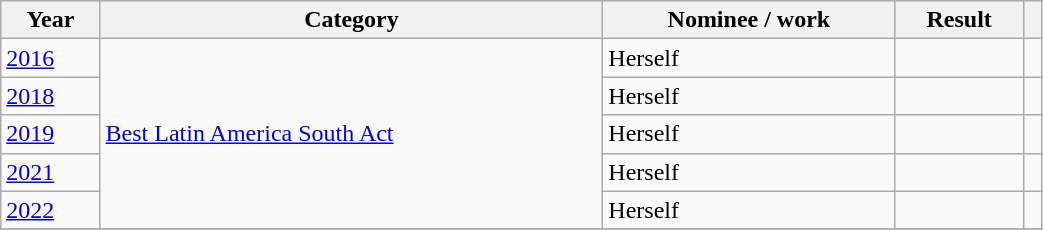<table class="wikitable" style="width:55%;">
<tr>
<th>Year</th>
<th>Category</th>
<th>Nominee / work</th>
<th>Result</th>
<th></th>
</tr>
<tr>
<td><a href='#'>2016</a></td>
<td rowspan="5"><a href='#'>Best Latin America South Act</a></td>
<td>Herself</td>
<td></td>
<td></td>
</tr>
<tr>
<td><a href='#'>2018</a></td>
<td>Herself</td>
<td></td>
<td></td>
</tr>
<tr>
<td><a href='#'>2019</a></td>
<td>Herself</td>
<td></td>
<td></td>
</tr>
<tr>
<td><a href='#'>2021</a></td>
<td>Herself</td>
<td></td>
<td></td>
</tr>
<tr>
<td><a href='#'>2022</a></td>
<td>Herself</td>
<td></td>
<td></td>
</tr>
<tr>
</tr>
</table>
